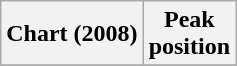<table class="wikitable sortable plainrowheaders" style="text-align:center">
<tr>
<th scope="col">Chart (2008)</th>
<th scope="col">Peak<br> position</th>
</tr>
<tr>
</tr>
</table>
